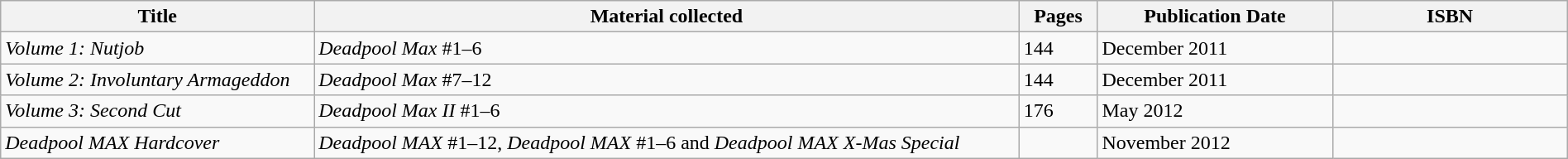<table class="wikitable" style="text-align:left;" width="100%">
<tr>
<th width="20%">Title</th>
<th width="45%">Material collected</th>
<th width="5%">Pages</th>
<th width="15%">Publication Date</th>
<th width="15%">ISBN</th>
</tr>
<tr>
<td><em>Volume 1: Nutjob</em></td>
<td><em>Deadpool Max</em> #1–6</td>
<td>144</td>
<td>December 2011</td>
<td></td>
</tr>
<tr>
<td><em>Volume 2: Involuntary Armageddon</em></td>
<td><em>Deadpool Max</em> #7–12</td>
<td>144</td>
<td>December 2011</td>
<td></td>
</tr>
<tr>
<td><em>Volume 3: Second Cut</em></td>
<td><em>Deadpool Max II</em> #1–6</td>
<td>176</td>
<td>May 2012</td>
<td></td>
</tr>
<tr>
<td><em>Deadpool MAX Hardcover</em></td>
<td><em>Deadpool MAX</em> #1–12, <em>Deadpool MAX</em> #1–6 and <em>Deadpool MAX X-Mas Special</em></td>
<td></td>
<td>November 2012</td>
<td></td>
</tr>
</table>
